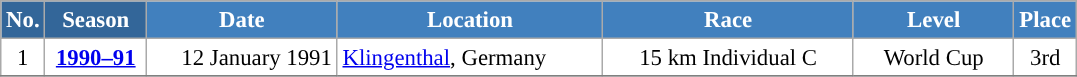<table class="wikitable sortable" style="font-size:95%; text-align:center; border:grey solid 1px; border-collapse:collapse; background:#ffffff;">
<tr style="background:#efefef;">
<th style="background-color:#369; color:white;">No.</th>
<th style="background-color:#369; color:white;">Season</th>
<th style="background-color:#4180be; color:white; width:120px;">Date</th>
<th style="background-color:#4180be; color:white; width:170px;">Location</th>
<th style="background-color:#4180be; color:white; width:160px;">Race</th>
<th style="background-color:#4180be; color:white; width:100px;">Level</th>
<th style="background-color:#4180be; color:white;">Place</th>
</tr>
<tr>
<td align=center>1</td>
<td rowspan=1 align=center><strong> <a href='#'>1990–91</a> </strong></td>
<td align=right>12 January 1991</td>
<td align=left> <a href='#'>Klingenthal</a>, Germany</td>
<td>15 km Individual C</td>
<td>World Cup</td>
<td>3rd</td>
</tr>
<tr>
</tr>
</table>
